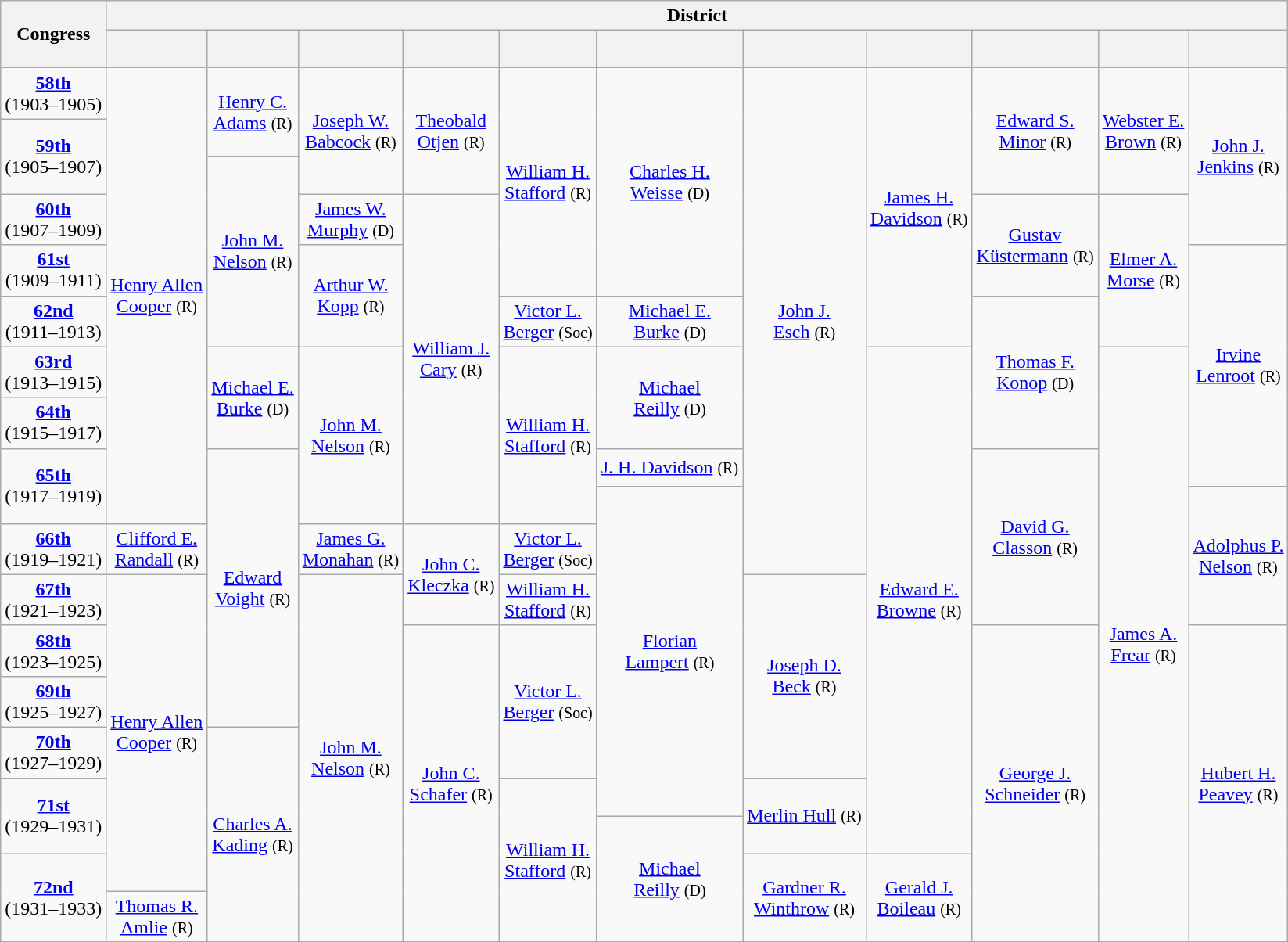<table class=wikitable style="text-align:center">
<tr>
<th rowspan="2">Congress</th>
<th colspan=11>District</th>
</tr>
<tr style="height:2em">
<th></th>
<th></th>
<th></th>
<th></th>
<th></th>
<th></th>
<th></th>
<th></th>
<th></th>
<th></th>
<th></th>
</tr>
<tr style="height:2em">
<td><strong><a href='#'>58th</a></strong><br>(1903–1905)</td>
<td rowspan="10" ><a href='#'>Henry Allen<br>Cooper</a> <small>(R)</small></td>
<td rowspan="2" ><a href='#'>Henry C.<br>Adams</a> <small>(R)</small></td>
<td rowspan="3" ><a href='#'>Joseph W.<br>Babcock</a> <small>(R)</small></td>
<td rowspan="3" ><a href='#'>Theobald<br>Otjen</a> <small>(R)</small></td>
<td rowspan="5" ><a href='#'>William H.<br>Stafford</a> <small>(R)</small></td>
<td rowspan="5" ><a href='#'>Charles H.<br>Weisse</a> <small>(D)</small></td>
<td rowspan=11 ><a href='#'>John J.<br>Esch</a> <small>(R)</small></td>
<td rowspan="6" ><a href='#'>James H.<br>Davidson</a> <small>(R)</small></td>
<td rowspan="3" ><a href='#'>Edward S.<br>Minor</a> <small>(R)</small></td>
<td rowspan="3" ><a href='#'>Webster E.<br>Brown</a> <small>(R)</small></td>
<td rowspan="4" ><a href='#'>John J.<br>Jenkins</a> <small>(R)</small></td>
</tr>
<tr style="height:2em">
<td rowspan="2"><strong><a href='#'>59th</a></strong><br>(1905–1907)</td>
</tr>
<tr style="height:2em">
<td rowspan="4" ><a href='#'>John M.<br>Nelson</a> <small>(R)</small></td>
</tr>
<tr style="height:2em">
<td><strong><a href='#'>60th</a></strong><br>(1907–1909)</td>
<td><a href='#'>James W.<br>Murphy</a> <small>(D)</small></td>
<td rowspan="7" ><a href='#'>William J.<br>Cary</a> <small>(R)</small></td>
<td rowspan="2" ><a href='#'>Gustav<br>Küstermann</a> <small>(R)</small></td>
<td rowspan="3" ><a href='#'>Elmer A.<br>Morse</a> <small>(R)</small></td>
</tr>
<tr style="height:2em">
<td><strong><a href='#'>61st</a></strong><br>(1909–1911)</td>
<td rowspan="2" ><a href='#'>Arthur W.<br>Kopp</a> <small>(R)</small></td>
<td rowspan="5" ><a href='#'>Irvine<br>Lenroot</a> <small>(R)</small></td>
</tr>
<tr style="height:2em">
<td><strong><a href='#'>62nd</a></strong><br>(1911–1913)</td>
<td><a href='#'>Victor L.<br>Berger</a> <small>(Soc)</small></td>
<td><a href='#'>Michael E.<br>Burke</a> <small>(D)</small></td>
<td rowspan="3" ><a href='#'>Thomas F.<br>Konop</a> <small>(D)</small></td>
</tr>
<tr style="height:2em">
<td><strong><a href='#'>63rd</a></strong><br>(1913–1915)</td>
<td rowspan="2" ><a href='#'>Michael E.<br>Burke</a> <small>(D)</small></td>
<td rowspan="4" ><a href='#'>John M.<br>Nelson</a> <small>(R)</small></td>
<td rowspan="4" ><a href='#'>William H.<br>Stafford</a> <small>(R)</small></td>
<td rowspan="2" ><a href='#'>Michael<br>Reilly</a> <small>(D)</small></td>
<td rowspan="11" ><a href='#'>Edward E.<br>Browne</a> <small>(R)</small></td>
<td rowspan="13" ><a href='#'>James A.<br>Frear</a> <small>(R)</small></td>
</tr>
<tr style="height:2em">
<td><strong><a href='#'>64th</a></strong><br>(1915–1917)</td>
</tr>
<tr style="height:2em">
<td rowspan="2"><strong><a href='#'>65th</a></strong><br>(1917–1919)</td>
<td rowspan="6" ><a href='#'>Edward<br>Voight</a> <small>(R)</small></td>
<td><a href='#'>J. H. Davidson</a> <small>(R)</small></td>
<td rowspan="4" ><a href='#'>David G.<br>Classon</a> <small>(R)</small></td>
</tr>
<tr style="height:2em">
<td rowspan="7" ><a href='#'>Florian<br>Lampert</a> <small>(R)</small></td>
<td rowspan="3" ><a href='#'>Adolphus P.<br>Nelson</a> <small>(R)</small></td>
</tr>
<tr style="height:2em">
<td><strong><a href='#'>66th</a></strong><br>(1919–1921)</td>
<td><a href='#'>Clifford E.<br>Randall</a> <small>(R)</small></td>
<td><a href='#'>James G.<br>Monahan</a> <small>(R)</small></td>
<td rowspan="2" ><a href='#'>John C.<br>Kleczka</a> <small>(R)</small></td>
<td><a href='#'>Victor L.<br>Berger</a> <small>(Soc)</small></td>
</tr>
<tr style="height:2em">
<td><strong><a href='#'>67th</a></strong><br>(1921–1923)</td>
<td rowspan="7" ><a href='#'>Henry Allen<br>Cooper</a> <small>(R)</small></td>
<td rowspan="8" ><a href='#'>John M.<br>Nelson</a> <small>(R)</small></td>
<td><a href='#'>William H.<br>Stafford</a> <small>(R)</small></td>
<td rowspan="4" ><a href='#'>Joseph D.<br>Beck</a> <small>(R)</small></td>
</tr>
<tr style="height:2em">
<td><strong><a href='#'>68th</a></strong><br>(1923–1925)</td>
<td rowspan="7" ><a href='#'>John C.<br>Schafer</a> <small>(R)</small></td>
<td rowspan="3" ><a href='#'>Victor L.<br>Berger</a> <small>(Soc)</small></td>
<td rowspan="7" ><a href='#'>George J.<br>Schneider</a> <small>(R)</small></td>
<td rowspan="7" ><a href='#'>Hubert H.<br>Peavey</a> <small>(R)</small></td>
</tr>
<tr style="height:2em">
<td><strong><a href='#'>69th</a></strong><br>(1925–1927)</td>
</tr>
<tr style="height:2em">
<td><strong><a href='#'>70th</a></strong><br>(1927–1929)</td>
<td rowspan="5" ><a href='#'>Charles A.<br>Kading</a> <small>(R)</small></td>
</tr>
<tr style="height:2em">
<td rowspan="2"><strong><a href='#'>71st</a></strong><br>(1929–1931)</td>
<td rowspan="4" ><a href='#'>William H.<br>Stafford</a> <small>(R)</small></td>
<td rowspan="2" ><a href='#'>Merlin Hull</a> <small>(R)</small></td>
</tr>
<tr style="height:2em">
<td rowspan="3" ><a href='#'>Michael<br>Reilly</a> <small>(D)</small></td>
</tr>
<tr style="height:2em">
<td rowspan="2"><strong><a href='#'>72nd</a></strong><br>(1931–1933)</td>
<td rowspan="2" ><a href='#'>Gardner R.<br>Winthrow</a> <small>(R)</small></td>
<td rowspan="2" ><a href='#'>Gerald J.<br>Boileau</a> <small>(R)</small></td>
</tr>
<tr style="height:2em">
<td><a href='#'>Thomas R.<br>Amlie</a> <small>(R)</small></td>
</tr>
</table>
